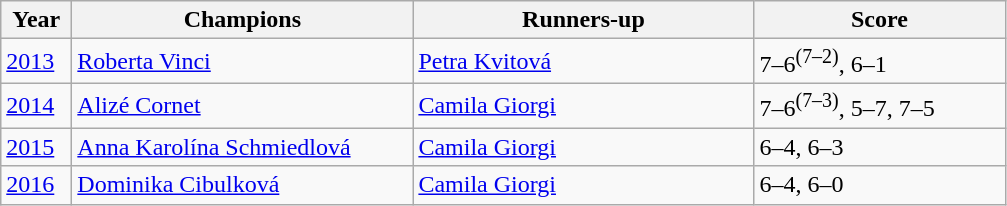<table class="wikitable">
<tr>
<th style="width:40px">Year</th>
<th style="width:220px">Champions</th>
<th style="width:220px">Runners-up</th>
<th style="width:160px" class="unsortable">Score</th>
</tr>
<tr>
<td><a href='#'>2013</a></td>
<td> <a href='#'>Roberta Vinci</a></td>
<td> <a href='#'>Petra Kvitová</a></td>
<td>7–6<sup>(7–2)</sup>, 6–1</td>
</tr>
<tr>
<td><a href='#'>2014</a></td>
<td> <a href='#'>Alizé Cornet</a></td>
<td> <a href='#'>Camila Giorgi</a></td>
<td>7–6<sup>(7–3)</sup>, 5–7, 7–5</td>
</tr>
<tr>
<td><a href='#'>2015</a></td>
<td> <a href='#'>Anna Karolína Schmiedlová</a></td>
<td> <a href='#'>Camila Giorgi</a></td>
<td>6–4, 6–3</td>
</tr>
<tr>
<td><a href='#'>2016</a></td>
<td> <a href='#'>Dominika Cibulková</a></td>
<td> <a href='#'>Camila Giorgi</a></td>
<td>6–4, 6–0</td>
</tr>
</table>
